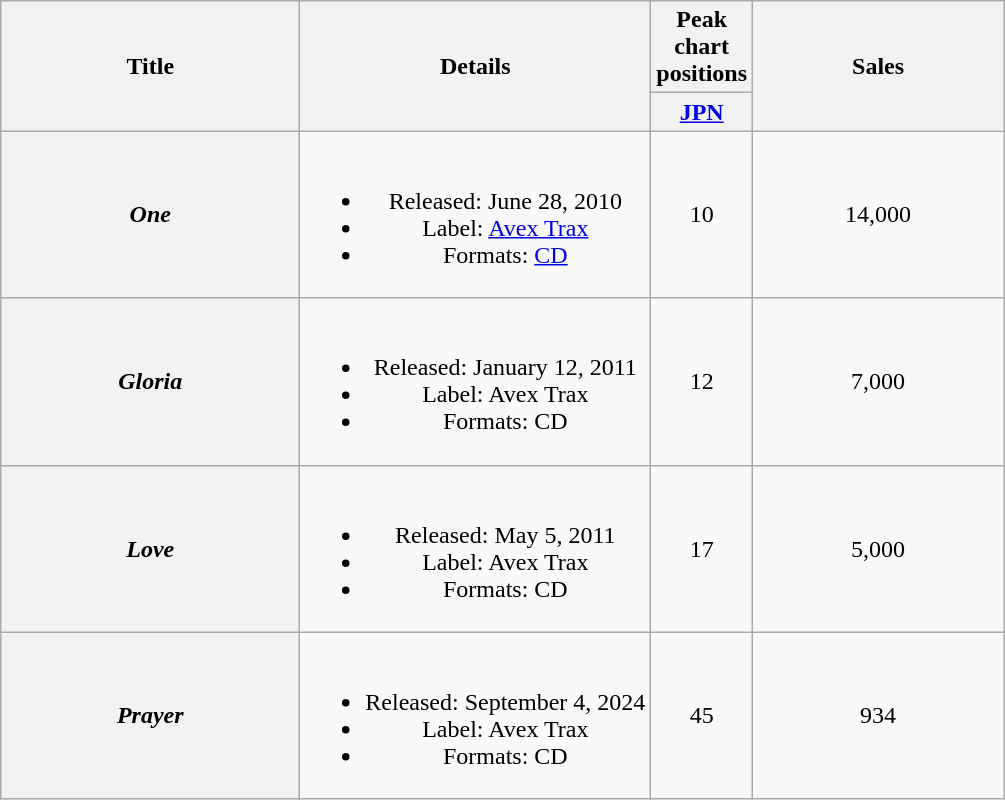<table class="wikitable plainrowheaders" style="text-align:center;">
<tr>
<th rowspan="2" style="width:12em;">Title</th>
<th rowspan="2">Details</th>
<th colspan="1">Peak chart positions</th>
<th rowspan="2" style="width:10em;">Sales</th>
</tr>
<tr>
<th width="30"><a href='#'>JPN</a></th>
</tr>
<tr>
<th scope="row"><em>One</em></th>
<td><br><ul><li>Released: June 28, 2010</li><li>Label: <a href='#'>Avex Trax</a></li><li>Formats: <a href='#'>CD</a></li></ul></td>
<td>10</td>
<td>14,000 </td>
</tr>
<tr>
<th scope="row"><em>Gloria</em></th>
<td><br><ul><li>Released: January 12, 2011</li><li>Label: Avex Trax</li><li>Formats: CD</li></ul></td>
<td>12</td>
<td>7,000</td>
</tr>
<tr>
<th scope="row"><em>Love</em></th>
<td><br><ul><li>Released: May 5, 2011</li><li>Label: Avex Trax</li><li>Formats: CD</li></ul></td>
<td>17</td>
<td>5,000 </td>
</tr>
<tr>
<th scope="row"><em>Prayer</em></th>
<td><br><ul><li>Released: September 4, 2024</li><li>Label: Avex Trax</li><li>Formats: CD</li></ul></td>
<td>45</td>
<td>934</td>
</tr>
</table>
